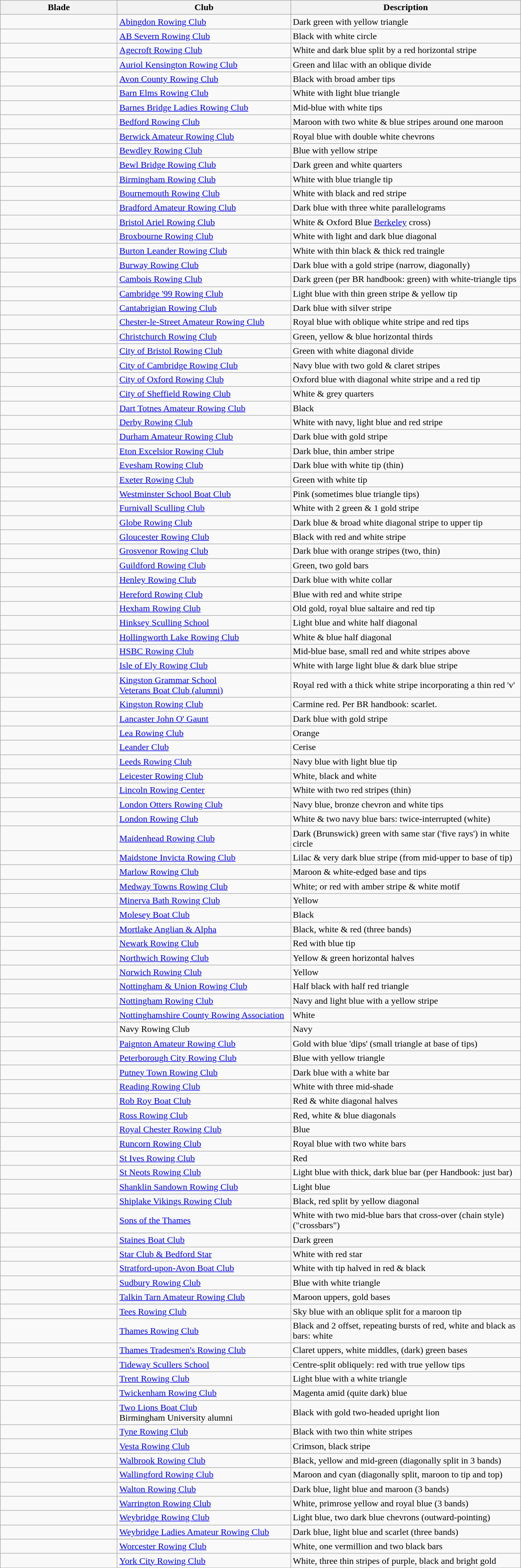<table class="wikitable">
<tr>
<th width=200>Blade</th>
<th width=300>Club</th>
<th width=400>Description</th>
</tr>
<tr>
<td></td>
<td><a href='#'>Abingdon Rowing Club</a></td>
<td>Dark green with yellow triangle</td>
</tr>
<tr>
<td></td>
<td><a href='#'>AB Severn Rowing Club</a></td>
<td>Black with white circle</td>
</tr>
<tr>
<td></td>
<td><a href='#'>Agecroft Rowing Club</a></td>
<td>White and dark blue split by a red horizontal stripe</td>
</tr>
<tr>
<td></td>
<td><a href='#'>Auriol Kensington Rowing Club</a></td>
<td>Green and lilac with an oblique divide</td>
</tr>
<tr>
<td></td>
<td><a href='#'>Avon County Rowing Club</a></td>
<td>Black with broad amber tips</td>
</tr>
<tr>
<td></td>
<td><a href='#'>Barn Elms Rowing Club</a></td>
<td>White with light blue triangle</td>
</tr>
<tr>
<td></td>
<td><a href='#'>Barnes Bridge Ladies Rowing Club</a></td>
<td>Mid-blue with white tips</td>
</tr>
<tr>
<td></td>
<td><a href='#'>Bedford Rowing Club</a></td>
<td>Maroon with two white & blue stripes around one maroon</td>
</tr>
<tr>
<td></td>
<td><a href='#'>Berwick Amateur Rowing Club</a></td>
<td>Royal blue with double white chevrons</td>
</tr>
<tr>
<td></td>
<td><a href='#'>Bewdley Rowing Club</a></td>
<td>Blue with yellow stripe</td>
</tr>
<tr>
<td></td>
<td><a href='#'>Bewl Bridge Rowing Club</a></td>
<td>Dark green and white quarters</td>
</tr>
<tr>
<td></td>
<td><a href='#'>Birmingham Rowing Club</a></td>
<td>White with blue triangle tip</td>
</tr>
<tr>
<td></td>
<td><a href='#'>Bournemouth Rowing Club</a></td>
<td>White with black and red stripe</td>
</tr>
<tr>
<td></td>
<td><a href='#'>Bradford Amateur Rowing Club</a></td>
<td>Dark blue with three white parallelograms</td>
</tr>
<tr>
<td></td>
<td><a href='#'>Bristol Ariel Rowing Club</a></td>
<td>White & Oxford Blue <a href='#'>Berkeley</a> cross)</td>
</tr>
<tr>
<td></td>
<td><a href='#'>Broxbourne Rowing Club</a></td>
<td>White with light and dark blue diagonal</td>
</tr>
<tr>
<td></td>
<td><a href='#'>Burton Leander Rowing Club</a></td>
<td>White with thin black & thick red traingle</td>
</tr>
<tr>
<td></td>
<td><a href='#'>Burway Rowing Club</a></td>
<td>Dark blue with a gold stripe (narrow, diagonally)</td>
</tr>
<tr>
<td></td>
<td><a href='#'>Cambois Rowing Club</a></td>
<td>Dark green (per BR handbook: green) with white-triangle tips</td>
</tr>
<tr>
<td></td>
<td><a href='#'>Cambridge '99 Rowing Club</a></td>
<td>Light blue with thin green stripe & yellow tip</td>
</tr>
<tr>
<td></td>
<td><a href='#'>Cantabrigian Rowing Club</a></td>
<td>Dark blue with silver stripe</td>
</tr>
<tr>
<td></td>
<td><a href='#'>Chester-le-Street Amateur Rowing Club</a></td>
<td>Royal blue with oblique white stripe and red tips</td>
</tr>
<tr>
<td></td>
<td><a href='#'>Christchurch Rowing Club</a></td>
<td>Green, yellow & blue horizontal thirds</td>
</tr>
<tr>
<td></td>
<td><a href='#'>City of Bristol Rowing Club</a></td>
<td>Green with white diagonal divide</td>
</tr>
<tr>
<td></td>
<td><a href='#'>City of Cambridge Rowing Club</a></td>
<td>Navy blue with two gold & claret stripes</td>
</tr>
<tr>
<td></td>
<td><a href='#'>City of Oxford Rowing Club</a></td>
<td>Oxford blue with diagonal white stripe and a red tip</td>
</tr>
<tr>
<td></td>
<td><a href='#'>City of Sheffield Rowing Club</a></td>
<td>White & grey quarters</td>
</tr>
<tr>
<td></td>
<td><a href='#'>Dart Totnes Amateur Rowing Club</a></td>
<td>Black</td>
</tr>
<tr>
<td></td>
<td><a href='#'>Derby Rowing Club</a></td>
<td>White with navy, light blue and red stripe</td>
</tr>
<tr>
<td></td>
<td><a href='#'>Durham Amateur Rowing Club</a></td>
<td>Dark blue with gold stripe</td>
</tr>
<tr>
<td></td>
<td><a href='#'>Eton Excelsior Rowing Club</a></td>
<td>Dark blue, thin amber stripe</td>
</tr>
<tr>
<td></td>
<td><a href='#'>Evesham Rowing Club</a></td>
<td>Dark blue with white tip (thin)</td>
</tr>
<tr>
<td></td>
<td><a href='#'>Exeter Rowing Club</a></td>
<td>Green with white tip</td>
</tr>
<tr>
<td></td>
<td><a href='#'>Westminster School Boat Club</a></td>
<td>Pink (sometimes blue triangle tips)</td>
</tr>
<tr>
<td></td>
<td><a href='#'>Furnivall Sculling Club</a></td>
<td>White with 2 green & 1 gold stripe</td>
</tr>
<tr>
<td></td>
<td><a href='#'>Globe Rowing Club</a></td>
<td>Dark blue & broad white diagonal stripe to upper tip</td>
</tr>
<tr>
<td></td>
<td><a href='#'>Gloucester Rowing Club</a></td>
<td>Black with red and white stripe</td>
</tr>
<tr>
<td></td>
<td><a href='#'>Grosvenor Rowing Club</a></td>
<td>Dark blue with orange stripes (two, thin)</td>
</tr>
<tr>
<td></td>
<td><a href='#'>Guildford Rowing Club</a></td>
<td>Green, two gold bars</td>
</tr>
<tr>
<td></td>
<td><a href='#'>Henley Rowing Club</a></td>
<td>Dark blue with white collar</td>
</tr>
<tr>
<td></td>
<td><a href='#'>Hereford Rowing Club</a></td>
<td>Blue with red and white stripe</td>
</tr>
<tr>
<td></td>
<td><a href='#'>Hexham Rowing Club</a></td>
<td>Old gold, royal blue saltaire and red tip</td>
</tr>
<tr>
<td></td>
<td><a href='#'>Hinksey Sculling School</a></td>
<td>Light blue and white half diagonal</td>
</tr>
<tr>
<td></td>
<td><a href='#'>Hollingworth Lake Rowing Club</a></td>
<td>White & blue half diagonal</td>
</tr>
<tr>
<td></td>
<td><a href='#'>HSBC Rowing Club</a></td>
<td>Mid-blue base, small red and white stripes above</td>
</tr>
<tr>
<td></td>
<td><a href='#'>Isle of Ely Rowing Club</a></td>
<td>White with large light blue & dark blue stripe</td>
</tr>
<tr>
<td></td>
<td><a href='#'>Kingston Grammar School<br>Veterans Boat Club (alumni)</a></td>
<td>Royal red with a thick white stripe incorporating a thin red 'v'</td>
</tr>
<tr>
<td></td>
<td><a href='#'>Kingston Rowing Club</a></td>
<td>Carmine red.  Per BR handbook: scarlet.</td>
</tr>
<tr>
<td></td>
<td><a href='#'>Lancaster John O' Gaunt</a></td>
<td>Dark blue with gold stripe</td>
</tr>
<tr>
<td></td>
<td><a href='#'>Lea Rowing Club</a></td>
<td>Orange</td>
</tr>
<tr>
<td></td>
<td><a href='#'>Leander Club</a></td>
<td>Cerise</td>
</tr>
<tr>
<td></td>
<td><a href='#'>Leeds Rowing Club</a></td>
<td>Navy blue with light blue tip</td>
</tr>
<tr>
<td></td>
<td><a href='#'>Leicester Rowing Club</a></td>
<td>White, black and white</td>
</tr>
<tr>
<td></td>
<td><a href='#'>Lincoln Rowing Center</a></td>
<td>White with two red stripes (thin)</td>
</tr>
<tr>
<td></td>
<td><a href='#'>London Otters Rowing Club</a></td>
<td>Navy blue, bronze chevron and white tips</td>
</tr>
<tr>
<td></td>
<td><a href='#'>London Rowing Club</a></td>
<td>White & two navy blue bars: twice-interrupted (white)</td>
</tr>
<tr>
<td></td>
<td><a href='#'>Maidenhead Rowing Club</a></td>
<td>Dark (Brunswick) green with same star ('five rays') in white circle</td>
</tr>
<tr>
<td></td>
<td><a href='#'>Maidstone Invicta Rowing Club</a></td>
<td>Lilac & very dark blue stripe (from mid-upper to base of tip)</td>
</tr>
<tr>
<td></td>
<td><a href='#'>Marlow Rowing Club</a></td>
<td>Maroon & white-edged base and tips</td>
</tr>
<tr>
<td></td>
<td><a href='#'>Medway Towns Rowing Club</a></td>
<td>White; or red with amber stripe & white motif</td>
</tr>
<tr>
<td></td>
<td><a href='#'>Minerva Bath Rowing Club</a></td>
<td>Yellow</td>
</tr>
<tr>
<td></td>
<td><a href='#'>Molesey Boat Club</a></td>
<td>Black</td>
</tr>
<tr>
<td></td>
<td><a href='#'>Mortlake Anglian & Alpha</a></td>
<td>Black, white & red (three bands)</td>
</tr>
<tr>
<td></td>
<td><a href='#'>Newark Rowing Club</a></td>
<td>Red with blue tip</td>
</tr>
<tr>
<td></td>
<td><a href='#'>Northwich Rowing Club</a></td>
<td>Yellow & green horizontal halves</td>
</tr>
<tr>
<td></td>
<td><a href='#'>Norwich Rowing Club</a></td>
<td>Yellow</td>
</tr>
<tr>
<td></td>
<td><a href='#'>Nottingham & Union Rowing Club</a></td>
<td>Half black with half red triangle</td>
</tr>
<tr>
<td></td>
<td><a href='#'>Nottingham Rowing Club</a></td>
<td>Navy and light blue with a yellow stripe</td>
</tr>
<tr>
<td></td>
<td><a href='#'>Nottinghamshire County Rowing Association</a></td>
<td>White</td>
</tr>
<tr>
<td></td>
<td>Navy Rowing Club</td>
<td>Navy</td>
</tr>
<tr>
<td></td>
<td><a href='#'>Paignton Amateur Rowing Club</a></td>
<td>Gold with blue 'dips' (small triangle at base of tips)</td>
</tr>
<tr>
<td></td>
<td><a href='#'>Peterborough City Rowing Club</a></td>
<td>Blue with yellow triangle</td>
</tr>
<tr>
<td></td>
<td><a href='#'>Putney Town Rowing Club</a></td>
<td>Dark blue with a white bar</td>
</tr>
<tr>
<td></td>
<td><a href='#'>Reading Rowing Club</a></td>
<td>White with three mid-shade</td>
</tr>
<tr>
<td></td>
<td><a href='#'>Rob Roy Boat Club</a></td>
<td>Red & white diagonal halves</td>
</tr>
<tr>
<td></td>
<td><a href='#'>Ross Rowing Club</a></td>
<td>Red, white & blue diagonals</td>
</tr>
<tr>
<td></td>
<td><a href='#'>Royal Chester Rowing Club</a></td>
<td>Blue</td>
</tr>
<tr>
<td></td>
<td><a href='#'>Runcorn Rowing Club</a></td>
<td>Royal blue with two white bars</td>
</tr>
<tr>
<td></td>
<td><a href='#'>St Ives Rowing Club</a></td>
<td>Red</td>
</tr>
<tr>
<td></td>
<td><a href='#'>St Neots Rowing Club</a></td>
<td>Light blue with thick, dark blue bar (per Handbook: just bar)</td>
</tr>
<tr>
<td></td>
<td><a href='#'>Shanklin Sandown Rowing Club</a></td>
<td>Light blue</td>
</tr>
<tr>
<td></td>
<td><a href='#'>Shiplake Vikings Rowing Club</a></td>
<td>Black, red split by yellow diagonal</td>
</tr>
<tr>
<td></td>
<td><a href='#'>Sons of the Thames</a></td>
<td>White with two mid-blue bars that cross-over (chain style) ("crossbars")</td>
</tr>
<tr>
<td></td>
<td><a href='#'>Staines Boat Club</a></td>
<td>Dark green</td>
</tr>
<tr>
<td></td>
<td><a href='#'>Star Club & Bedford Star</a></td>
<td>White with red star</td>
</tr>
<tr>
<td></td>
<td><a href='#'>Stratford-upon-Avon Boat Club</a></td>
<td>White with tip halved in red & black</td>
</tr>
<tr>
<td></td>
<td><a href='#'>Sudbury Rowing Club</a></td>
<td>Blue with white triangle</td>
</tr>
<tr>
<td></td>
<td><a href='#'>Talkin Tarn Amateur Rowing Club</a></td>
<td>Maroon uppers, gold bases</td>
</tr>
<tr>
<td></td>
<td><a href='#'>Tees Rowing Club</a></td>
<td>Sky blue with an oblique split for a maroon tip</td>
</tr>
<tr>
<td></td>
<td><a href='#'>Thames Rowing Club</a></td>
<td>Black and 2 offset, repeating bursts of red, white and black as bars: white</td>
</tr>
<tr>
<td></td>
<td><a href='#'>Thames Tradesmen's Rowing Club</a></td>
<td>Claret uppers, white middles, (dark) green bases</td>
</tr>
<tr>
<td></td>
<td><a href='#'>Tideway Scullers School</a></td>
<td>Centre-split obliquely: red with true yellow tips</td>
</tr>
<tr>
<td></td>
<td><a href='#'>Trent Rowing Club</a></td>
<td>Light blue with a white triangle</td>
</tr>
<tr>
<td></td>
<td><a href='#'>Twickenham Rowing Club</a></td>
<td>Magenta amid (quite dark) blue</td>
</tr>
<tr>
<td></td>
<td><a href='#'>Two Lions Boat Club</a><br>Birmingham University alumni</td>
<td>Black with gold two-headed upright lion</td>
</tr>
<tr>
<td></td>
<td><a href='#'>Tyne Rowing Club</a></td>
<td>Black with two thin white stripes</td>
</tr>
<tr>
<td></td>
<td><a href='#'>Vesta Rowing Club</a></td>
<td>Crimson, black stripe</td>
</tr>
<tr>
<td></td>
<td><a href='#'>Walbrook Rowing Club</a></td>
<td>Black, yellow and mid-green (diagonally split in 3 bands)</td>
</tr>
<tr>
<td></td>
<td><a href='#'>Wallingford Rowing Club</a></td>
<td>Maroon and cyan (diagonally split, maroon to tip and top)</td>
</tr>
<tr>
<td></td>
<td><a href='#'>Walton Rowing Club</a></td>
<td>Dark blue, light blue and maroon (3 bands)</td>
</tr>
<tr>
<td></td>
<td><a href='#'>Warrington Rowing Club</a></td>
<td>White, primrose yellow and royal blue (3 bands)</td>
</tr>
<tr>
<td></td>
<td><a href='#'>Weybridge Rowing Club</a></td>
<td>Light blue, two dark blue chevrons (outward-pointing)</td>
</tr>
<tr>
<td></td>
<td><a href='#'>Weybridge Ladies Amateur Rowing Club</a></td>
<td>Dark blue, light blue and scarlet (three bands)</td>
</tr>
<tr>
<td></td>
<td><a href='#'>Worcester Rowing Club</a></td>
<td>White, one vermillion and two black bars</td>
</tr>
<tr>
<td></td>
<td><a href='#'>York City Rowing Club</a></td>
<td>White, three thin stripes of purple, black and bright gold</td>
</tr>
</table>
